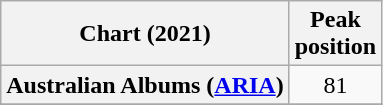<table class="wikitable sortable plainrowheaders" style="text-align:center">
<tr>
<th scope="col">Chart (2021)</th>
<th scope="col">Peak<br>position</th>
</tr>
<tr>
<th scope="row">Australian Albums (<a href='#'>ARIA</a>)</th>
<td>81</td>
</tr>
<tr>
</tr>
<tr>
</tr>
<tr>
</tr>
<tr>
</tr>
<tr>
</tr>
<tr>
</tr>
<tr>
</tr>
<tr>
</tr>
</table>
